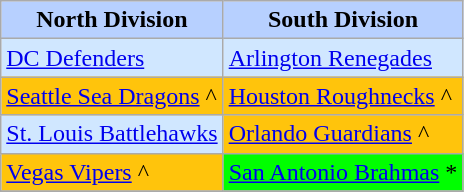<table class="wikitable">
<tr>
<th style="background-color: #B7D0FF;"><strong>North Division</strong></th>
<th style="background-color: #B7D0FF;"><strong>South Division</strong></th>
</tr>
<tr>
<td style="background-color: #D0E7FF;"><a href='#'>DC Defenders</a></td>
<td style="background-color: #D0E7FF;"><a href='#'>Arlington Renegades</a></td>
</tr>
<tr>
<td style="background-color: #FFC40C"><a href='#'>Seattle Sea Dragons</a> ^</td>
<td style="background-color: #FFC40C"><a href='#'>Houston Roughnecks</a> ^</td>
</tr>
<tr>
<td style="background-color: #D0E7FF;"><a href='#'>St. Louis Battlehawks</a></td>
<td style="background-color: #FFC40C"><a href='#'>Orlando Guardians</a> ^</td>
</tr>
<tr>
<td style="background-color: #FFC40C"><a href='#'>Vegas Vipers</a> ^</td>
<td style="background-color: #00FF00"><a href='#'>San Antonio Brahmas</a> *</td>
</tr>
<tr>
</tr>
</table>
